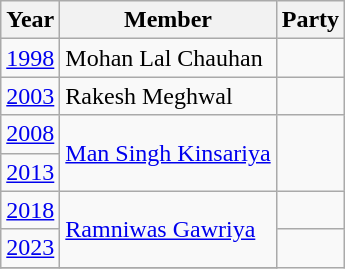<table class="wikitable sortable">
<tr>
<th>Year</th>
<th>Member</th>
<th colspan="2">Party</th>
</tr>
<tr>
<td><a href='#'>1998</a></td>
<td>Mohan Lal Chauhan</td>
<td></td>
</tr>
<tr>
<td><a href='#'>2003</a></td>
<td>Rakesh Meghwal</td>
<td></td>
</tr>
<tr>
<td><a href='#'>2008</a></td>
<td rowspan=2><a href='#'>Man Singh Kinsariya</a></td>
</tr>
<tr>
<td><a href='#'>2013</a></td>
</tr>
<tr>
<td><a href='#'>2018</a></td>
<td rowspan=2><a href='#'>Ramniwas Gawriya</a></td>
<td></td>
</tr>
<tr>
<td><a href='#'>2023</a></td>
</tr>
<tr>
</tr>
</table>
